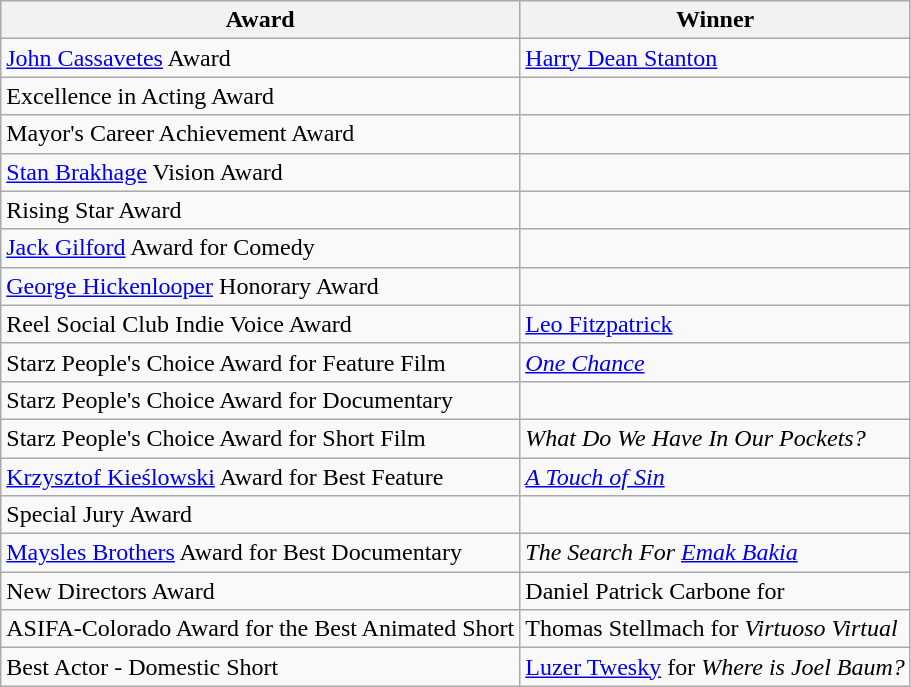<table class="wikitable">
<tr>
<th>Award</th>
<th>Winner</th>
</tr>
<tr>
<td><a href='#'>John Cassavetes</a> Award</td>
<td><a href='#'>Harry Dean Stanton</a></td>
</tr>
<tr>
<td>Excellence in Acting Award</td>
<td></td>
</tr>
<tr>
<td>Mayor's Career Achievement Award</td>
<td></td>
</tr>
<tr>
<td><a href='#'>Stan Brakhage</a> Vision Award</td>
<td></td>
</tr>
<tr>
<td>Rising Star Award</td>
<td></td>
</tr>
<tr>
<td><a href='#'>Jack Gilford</a> Award for Comedy</td>
<td></td>
</tr>
<tr>
<td><a href='#'>George Hickenlooper</a> Honorary Award</td>
<td></td>
</tr>
<tr>
<td>Reel Social Club Indie Voice Award</td>
<td><a href='#'>Leo Fitzpatrick</a></td>
</tr>
<tr>
<td>Starz People's Choice Award for Feature Film</td>
<td><em><a href='#'>One Chance</a></em></td>
</tr>
<tr>
<td>Starz People's Choice Award for Documentary</td>
<td><em></em></td>
</tr>
<tr>
<td>Starz People's Choice Award for Short Film</td>
<td><em>What Do We Have In Our Pockets?</em></td>
</tr>
<tr>
<td><a href='#'>Krzysztof Kieślowski</a> Award for Best Feature</td>
<td><em><a href='#'>A Touch of Sin</a></em></td>
</tr>
<tr>
<td>Special Jury Award</td>
<td><em></em></td>
</tr>
<tr>
<td><a href='#'>Maysles Brothers</a> Award for Best Documentary</td>
<td><em>The Search For <a href='#'>Emak Bakia</a></em></td>
</tr>
<tr>
<td>New Directors Award</td>
<td>Daniel Patrick Carbone for <em></em></td>
</tr>
<tr>
<td>ASIFA-Colorado Award for the Best Animated Short</td>
<td>Thomas Stellmach for <em>Virtuoso Virtual</em></td>
</tr>
<tr>
<td>Best Actor - Domestic Short</td>
<td><a href='#'>Luzer Twesky</a> for <em>Where is Joel Baum?</em></td>
</tr>
</table>
